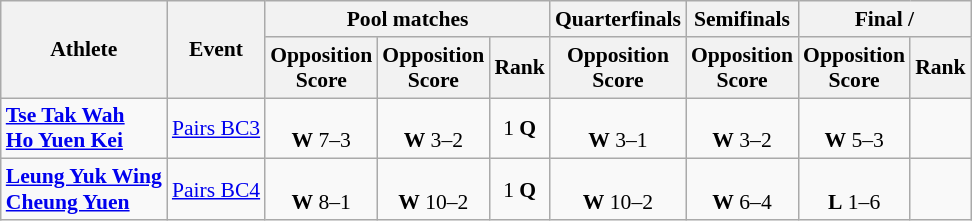<table class=wikitable style="font-size:90%">
<tr>
<th rowspan="2">Athlete</th>
<th rowspan="2">Event</th>
<th colspan="3">Pool matches</th>
<th>Quarterfinals</th>
<th>Semifinals</th>
<th colspan=2>Final / </th>
</tr>
<tr>
<th>Opposition<br>Score</th>
<th>Opposition<br>Score</th>
<th>Rank</th>
<th>Opposition<br>Score</th>
<th>Opposition<br>Score</th>
<th>Opposition<br>Score</th>
<th>Rank</th>
</tr>
<tr style="text-align:center">
<td style="text-align:left"><strong><a href='#'>Tse Tak Wah</a></strong><br><strong><a href='#'>Ho Yuen Kei</a></strong></td>
<td style="text-align:left"><a href='#'>Pairs BC3</a></td>
<td><br><strong>W</strong> 7–3</td>
<td><br><strong>W</strong> 3–2</td>
<td>1 <strong>Q</strong></td>
<td><br><strong>W</strong> 3–1</td>
<td><br><strong>W</strong> 3–2</td>
<td><br><strong>W</strong> 5–3</td>
<td></td>
</tr>
<tr style="text-align:center">
<td style="text-align:left"><strong><a href='#'>Leung Yuk Wing</a></strong><br><strong><a href='#'>Cheung Yuen</a></strong></td>
<td style="text-align:left"><a href='#'>Pairs BC4</a></td>
<td><br><strong>W</strong> 8–1</td>
<td><br><strong>W</strong> 10–2</td>
<td>1 <strong>Q</strong></td>
<td><br><strong>W</strong> 10–2</td>
<td><br><strong>W</strong> 6–4</td>
<td><br><strong>L</strong> 1–6</td>
<td></td>
</tr>
</table>
